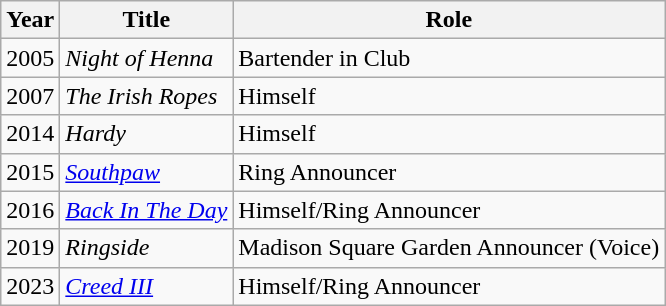<table class="wikitable">
<tr>
<th>Year</th>
<th>Title</th>
<th>Role</th>
</tr>
<tr>
<td>2005</td>
<td><em>Night of Henna</em></td>
<td>Bartender in Club</td>
</tr>
<tr>
<td>2007</td>
<td><em>The Irish Ropes</em></td>
<td>Himself</td>
</tr>
<tr>
<td>2014</td>
<td><em>Hardy</em></td>
<td>Himself</td>
</tr>
<tr>
<td>2015</td>
<td><em><a href='#'>Southpaw</a></em></td>
<td>Ring Announcer</td>
</tr>
<tr>
<td>2016</td>
<td><em><a href='#'>Back In The Day</a></em></td>
<td>Himself/Ring Announcer</td>
</tr>
<tr>
<td>2019</td>
<td><em>Ringside</em></td>
<td>Madison Square Garden Announcer (Voice)</td>
</tr>
<tr>
<td>2023</td>
<td><em><a href='#'>Creed III</a></em></td>
<td>Himself/Ring Announcer</td>
</tr>
</table>
